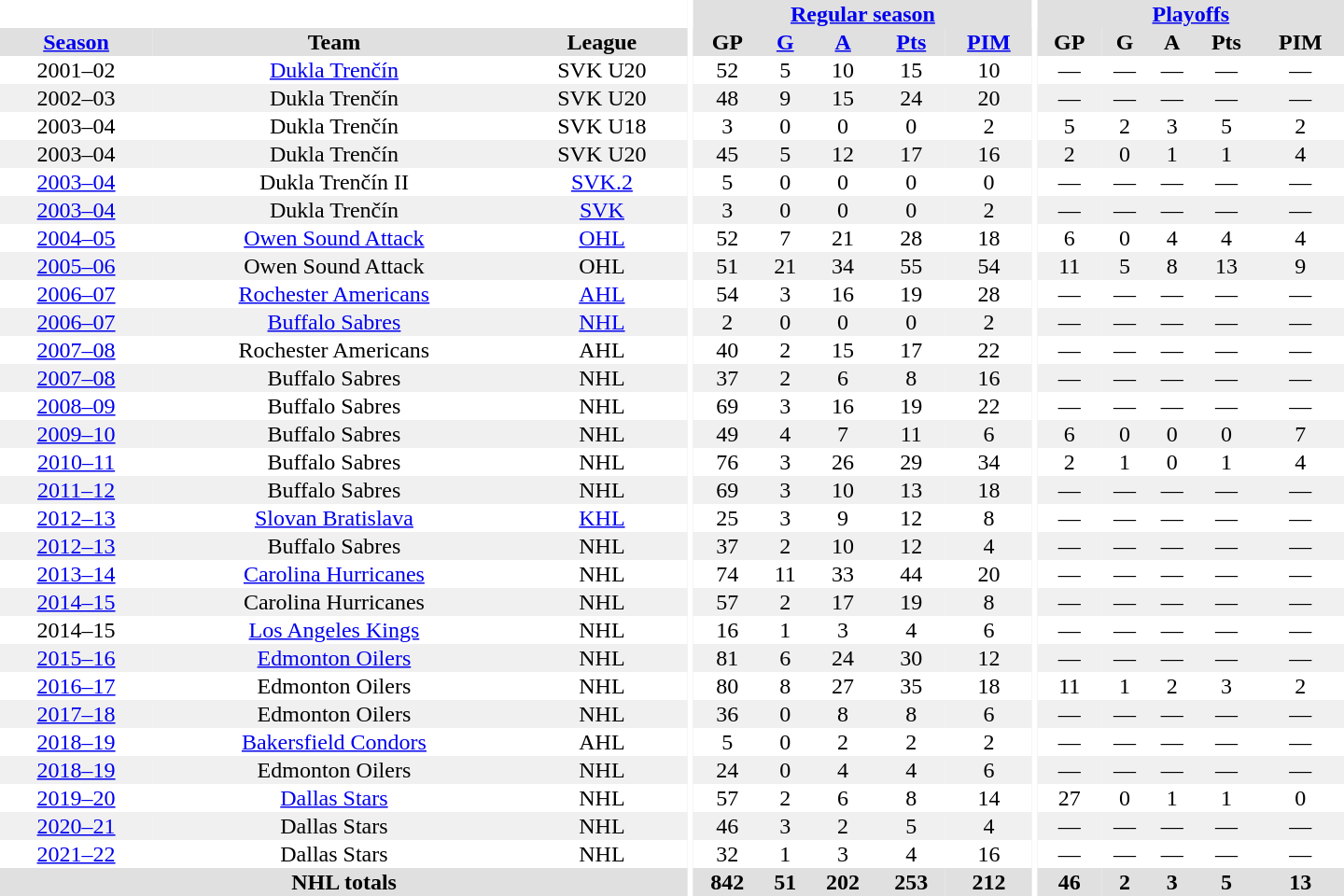<table border="0" cellpadding="1" cellspacing="0" style="text-align:center; width:60em">
<tr bgcolor="#e0e0e0">
<th colspan="3"  bgcolor="#ffffff"></th>
<th rowspan="99" bgcolor="#ffffff"></th>
<th colspan="5"><a href='#'>Regular season</a></th>
<th rowspan="99" bgcolor="#ffffff"></th>
<th colspan="5"><a href='#'>Playoffs</a></th>
</tr>
<tr bgcolor="#e0e0e0">
<th><a href='#'>Season</a></th>
<th>Team</th>
<th>League</th>
<th>GP</th>
<th><a href='#'>G</a></th>
<th><a href='#'>A</a></th>
<th><a href='#'>Pts</a></th>
<th><a href='#'>PIM</a></th>
<th>GP</th>
<th>G</th>
<th>A</th>
<th>Pts</th>
<th>PIM</th>
</tr>
<tr>
<td>2001–02</td>
<td><a href='#'>Dukla Trenčín</a></td>
<td>SVK U20</td>
<td>52</td>
<td>5</td>
<td>10</td>
<td>15</td>
<td>10</td>
<td>—</td>
<td>—</td>
<td>—</td>
<td>—</td>
<td>—</td>
</tr>
<tr style="background:#f0f0f0;">
<td>2002–03</td>
<td>Dukla Trenčín</td>
<td>SVK U20</td>
<td>48</td>
<td>9</td>
<td>15</td>
<td>24</td>
<td>20</td>
<td>—</td>
<td>—</td>
<td>—</td>
<td>—</td>
<td>—</td>
</tr>
<tr>
<td>2003–04</td>
<td>Dukla Trenčín</td>
<td>SVK U18</td>
<td>3</td>
<td>0</td>
<td>0</td>
<td>0</td>
<td>2</td>
<td>5</td>
<td>2</td>
<td>3</td>
<td>5</td>
<td>2</td>
</tr>
<tr style="background:#f0f0f0;">
<td>2003–04</td>
<td>Dukla Trenčín</td>
<td>SVK U20</td>
<td>45</td>
<td>5</td>
<td>12</td>
<td>17</td>
<td>16</td>
<td>2</td>
<td>0</td>
<td>1</td>
<td>1</td>
<td>4</td>
</tr>
<tr>
<td><a href='#'>2003–04</a></td>
<td>Dukla Trenčín II</td>
<td><a href='#'>SVK.2</a></td>
<td>5</td>
<td>0</td>
<td>0</td>
<td>0</td>
<td>0</td>
<td>—</td>
<td>—</td>
<td>—</td>
<td>—</td>
<td>—</td>
</tr>
<tr style="background:#f0f0f0;">
<td><a href='#'>2003–04</a></td>
<td>Dukla Trenčín</td>
<td><a href='#'>SVK</a></td>
<td>3</td>
<td>0</td>
<td>0</td>
<td>0</td>
<td>2</td>
<td>—</td>
<td>—</td>
<td>—</td>
<td>—</td>
<td>—</td>
</tr>
<tr>
<td><a href='#'>2004–05</a></td>
<td><a href='#'>Owen Sound Attack</a></td>
<td><a href='#'>OHL</a></td>
<td>52</td>
<td>7</td>
<td>21</td>
<td>28</td>
<td>18</td>
<td>6</td>
<td>0</td>
<td>4</td>
<td>4</td>
<td>4</td>
</tr>
<tr style="background:#f0f0f0;">
<td><a href='#'>2005–06</a></td>
<td>Owen Sound Attack</td>
<td>OHL</td>
<td>51</td>
<td>21</td>
<td>34</td>
<td>55</td>
<td>54</td>
<td>11</td>
<td>5</td>
<td>8</td>
<td>13</td>
<td>9</td>
</tr>
<tr>
<td><a href='#'>2006–07</a></td>
<td><a href='#'>Rochester Americans</a></td>
<td><a href='#'>AHL</a></td>
<td>54</td>
<td>3</td>
<td>16</td>
<td>19</td>
<td>28</td>
<td>—</td>
<td>—</td>
<td>—</td>
<td>—</td>
<td>—</td>
</tr>
<tr style="background:#f0f0f0;">
<td><a href='#'>2006–07</a></td>
<td><a href='#'>Buffalo Sabres</a></td>
<td><a href='#'>NHL</a></td>
<td>2</td>
<td>0</td>
<td>0</td>
<td>0</td>
<td>2</td>
<td>—</td>
<td>—</td>
<td>—</td>
<td>—</td>
<td>—</td>
</tr>
<tr>
<td><a href='#'>2007–08</a></td>
<td>Rochester Americans</td>
<td>AHL</td>
<td>40</td>
<td>2</td>
<td>15</td>
<td>17</td>
<td>22</td>
<td>—</td>
<td>—</td>
<td>—</td>
<td>—</td>
<td>—</td>
</tr>
<tr style="background:#f0f0f0;">
<td><a href='#'>2007–08</a></td>
<td>Buffalo Sabres</td>
<td>NHL</td>
<td>37</td>
<td>2</td>
<td>6</td>
<td>8</td>
<td>16</td>
<td>—</td>
<td>—</td>
<td>—</td>
<td>—</td>
<td>—</td>
</tr>
<tr>
<td><a href='#'>2008–09</a></td>
<td>Buffalo Sabres</td>
<td>NHL</td>
<td>69</td>
<td>3</td>
<td>16</td>
<td>19</td>
<td>22</td>
<td>—</td>
<td>—</td>
<td>—</td>
<td>—</td>
<td>—</td>
</tr>
<tr style="background:#f0f0f0;">
<td><a href='#'>2009–10</a></td>
<td>Buffalo Sabres</td>
<td>NHL</td>
<td>49</td>
<td>4</td>
<td>7</td>
<td>11</td>
<td>6</td>
<td>6</td>
<td>0</td>
<td>0</td>
<td>0</td>
<td>7</td>
</tr>
<tr>
<td><a href='#'>2010–11</a></td>
<td>Buffalo Sabres</td>
<td>NHL</td>
<td>76</td>
<td>3</td>
<td>26</td>
<td>29</td>
<td>34</td>
<td>2</td>
<td>1</td>
<td>0</td>
<td>1</td>
<td>4</td>
</tr>
<tr style="background:#f0f0f0;">
<td><a href='#'>2011–12</a></td>
<td>Buffalo Sabres</td>
<td>NHL</td>
<td>69</td>
<td>3</td>
<td>10</td>
<td>13</td>
<td>18</td>
<td>—</td>
<td>—</td>
<td>—</td>
<td>—</td>
<td>—</td>
</tr>
<tr>
<td><a href='#'>2012–13</a></td>
<td><a href='#'>Slovan Bratislava</a></td>
<td><a href='#'>KHL</a></td>
<td>25</td>
<td>3</td>
<td>9</td>
<td>12</td>
<td>8</td>
<td>—</td>
<td>—</td>
<td>—</td>
<td>—</td>
<td>—</td>
</tr>
<tr style="background:#f0f0f0;">
<td><a href='#'>2012–13</a></td>
<td>Buffalo Sabres</td>
<td>NHL</td>
<td>37</td>
<td>2</td>
<td>10</td>
<td>12</td>
<td>4</td>
<td>—</td>
<td>—</td>
<td>—</td>
<td>—</td>
<td>—</td>
</tr>
<tr>
<td><a href='#'>2013–14</a></td>
<td><a href='#'>Carolina Hurricanes</a></td>
<td>NHL</td>
<td>74</td>
<td>11</td>
<td>33</td>
<td>44</td>
<td>20</td>
<td>—</td>
<td>—</td>
<td>—</td>
<td>—</td>
<td>—</td>
</tr>
<tr style="background:#f0f0f0;">
<td><a href='#'>2014–15</a></td>
<td>Carolina Hurricanes</td>
<td>NHL</td>
<td>57</td>
<td>2</td>
<td>17</td>
<td>19</td>
<td>8</td>
<td>—</td>
<td>—</td>
<td>—</td>
<td>—</td>
<td>—</td>
</tr>
<tr>
<td>2014–15</td>
<td><a href='#'>Los Angeles Kings</a></td>
<td>NHL</td>
<td>16</td>
<td>1</td>
<td>3</td>
<td>4</td>
<td>6</td>
<td>—</td>
<td>—</td>
<td>—</td>
<td>—</td>
<td>—</td>
</tr>
<tr style="background:#f0f0f0;">
<td><a href='#'>2015–16</a></td>
<td><a href='#'>Edmonton Oilers</a></td>
<td>NHL</td>
<td>81</td>
<td>6</td>
<td>24</td>
<td>30</td>
<td>12</td>
<td>—</td>
<td>—</td>
<td>—</td>
<td>—</td>
<td>—</td>
</tr>
<tr>
<td><a href='#'>2016–17</a></td>
<td>Edmonton Oilers</td>
<td>NHL</td>
<td>80</td>
<td>8</td>
<td>27</td>
<td>35</td>
<td>18</td>
<td>11</td>
<td>1</td>
<td>2</td>
<td>3</td>
<td>2</td>
</tr>
<tr style="background:#f0f0f0;">
<td><a href='#'>2017–18</a></td>
<td>Edmonton Oilers</td>
<td>NHL</td>
<td>36</td>
<td>0</td>
<td>8</td>
<td>8</td>
<td>6</td>
<td>—</td>
<td>—</td>
<td>—</td>
<td>—</td>
<td>—</td>
</tr>
<tr>
<td><a href='#'>2018–19</a></td>
<td><a href='#'>Bakersfield Condors</a></td>
<td>AHL</td>
<td>5</td>
<td>0</td>
<td>2</td>
<td>2</td>
<td>2</td>
<td>—</td>
<td>—</td>
<td>—</td>
<td>—</td>
<td>—</td>
</tr>
<tr style="background:#f0f0f0;">
<td><a href='#'>2018–19</a></td>
<td>Edmonton Oilers</td>
<td>NHL</td>
<td>24</td>
<td>0</td>
<td>4</td>
<td>4</td>
<td>6</td>
<td>—</td>
<td>—</td>
<td>—</td>
<td>—</td>
<td>—</td>
</tr>
<tr>
<td><a href='#'>2019–20</a></td>
<td><a href='#'>Dallas Stars</a></td>
<td>NHL</td>
<td>57</td>
<td>2</td>
<td>6</td>
<td>8</td>
<td>14</td>
<td>27</td>
<td>0</td>
<td>1</td>
<td>1</td>
<td>0</td>
</tr>
<tr style="background:#f0f0f0;">
<td><a href='#'>2020–21</a></td>
<td>Dallas Stars</td>
<td>NHL</td>
<td>46</td>
<td>3</td>
<td>2</td>
<td>5</td>
<td>4</td>
<td>—</td>
<td>—</td>
<td>—</td>
<td>—</td>
<td>—</td>
</tr>
<tr>
<td><a href='#'>2021–22</a></td>
<td>Dallas Stars</td>
<td>NHL</td>
<td>32</td>
<td>1</td>
<td>3</td>
<td>4</td>
<td>16</td>
<td>—</td>
<td>—</td>
<td>—</td>
<td>—</td>
<td>—</td>
</tr>
<tr style="background:#e0e0e0;">
<th colspan="3">NHL totals</th>
<th>842</th>
<th>51</th>
<th>202</th>
<th>253</th>
<th>212</th>
<th>46</th>
<th>2</th>
<th>3</th>
<th>5</th>
<th>13</th>
</tr>
</table>
